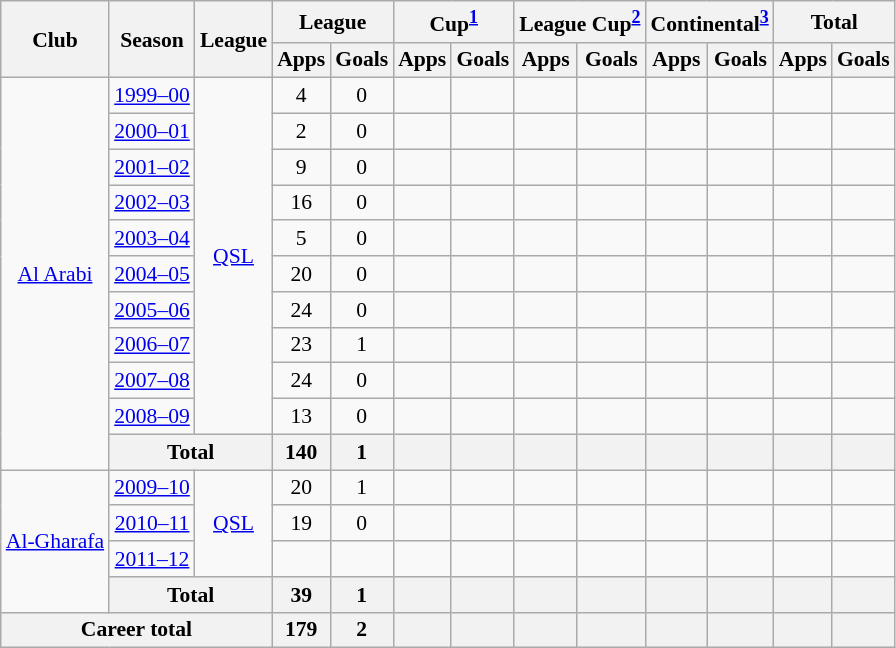<table class="wikitable" style="font-size:90%; text-align:center;">
<tr>
<th rowspan="2">Club</th>
<th rowspan="2">Season</th>
<th rowspan="2">League</th>
<th colspan="2">League</th>
<th colspan="2">Cup<sup><a href='#'>1</a></sup></th>
<th colspan="2">League Cup<sup><a href='#'>2</a></sup></th>
<th colspan="2">Continental<sup><a href='#'>3</a></sup></th>
<th colspan="2">Total</th>
</tr>
<tr>
<th>Apps</th>
<th>Goals</th>
<th>Apps</th>
<th>Goals</th>
<th>Apps</th>
<th>Goals</th>
<th>Apps</th>
<th>Goals</th>
<th>Apps</th>
<th>Goals</th>
</tr>
<tr>
<td rowspan="11"><a href='#'>Al Arabi</a></td>
<td><a href='#'>1999–00</a></td>
<td rowspan="10" valign="center"><a href='#'>QSL</a></td>
<td>4</td>
<td>0</td>
<td></td>
<td></td>
<td></td>
<td></td>
<td></td>
<td></td>
<td></td>
<td></td>
</tr>
<tr>
<td><a href='#'>2000–01</a></td>
<td>2</td>
<td>0</td>
<td></td>
<td></td>
<td></td>
<td></td>
<td></td>
<td></td>
<td></td>
<td></td>
</tr>
<tr>
<td><a href='#'>2001–02</a></td>
<td>9</td>
<td>0</td>
<td></td>
<td></td>
<td></td>
<td></td>
<td></td>
<td></td>
<td></td>
<td></td>
</tr>
<tr>
<td><a href='#'>2002–03</a></td>
<td>16</td>
<td>0</td>
<td></td>
<td></td>
<td></td>
<td></td>
<td></td>
<td></td>
<td></td>
<td></td>
</tr>
<tr>
<td><a href='#'>2003–04</a></td>
<td>5</td>
<td>0</td>
<td></td>
<td></td>
<td></td>
<td></td>
<td></td>
<td></td>
<td></td>
<td></td>
</tr>
<tr>
<td><a href='#'>2004–05</a></td>
<td>20</td>
<td>0</td>
<td></td>
<td></td>
<td></td>
<td></td>
<td></td>
<td></td>
<td></td>
<td></td>
</tr>
<tr>
<td><a href='#'>2005–06</a></td>
<td>24</td>
<td>0</td>
<td></td>
<td></td>
<td></td>
<td></td>
<td></td>
<td></td>
<td></td>
<td></td>
</tr>
<tr>
<td><a href='#'>2006–07</a></td>
<td>23</td>
<td>1</td>
<td></td>
<td></td>
<td></td>
<td></td>
<td></td>
<td></td>
<td></td>
<td></td>
</tr>
<tr>
<td><a href='#'>2007–08</a></td>
<td>24</td>
<td>0</td>
<td></td>
<td></td>
<td></td>
<td></td>
<td></td>
<td></td>
<td></td>
<td></td>
</tr>
<tr>
<td><a href='#'>2008–09</a></td>
<td>13</td>
<td>0</td>
<td></td>
<td></td>
<td></td>
<td></td>
<td></td>
<td></td>
<td></td>
<td></td>
</tr>
<tr>
<th colspan="2">Total</th>
<th>140</th>
<th>1</th>
<th></th>
<th></th>
<th></th>
<th></th>
<th></th>
<th></th>
<th></th>
<th></th>
</tr>
<tr>
<td rowspan="4"><a href='#'>Al-Gharafa</a></td>
<td><a href='#'>2009–10</a></td>
<td rowspan="3" valign="center"><a href='#'>QSL</a></td>
<td>20</td>
<td>1</td>
<td></td>
<td></td>
<td></td>
<td></td>
<td></td>
<td></td>
<td></td>
<td></td>
</tr>
<tr>
<td><a href='#'>2010–11</a></td>
<td>19</td>
<td>0</td>
<td></td>
<td></td>
<td></td>
<td></td>
<td></td>
<td></td>
<td></td>
<td></td>
</tr>
<tr>
<td><a href='#'>2011–12</a></td>
<td></td>
<td></td>
<td></td>
<td></td>
<td></td>
<td></td>
<td></td>
<td></td>
<td></td>
<td></td>
</tr>
<tr>
<th colspan="2">Total</th>
<th>39</th>
<th>1</th>
<th></th>
<th></th>
<th></th>
<th></th>
<th></th>
<th></th>
<th></th>
<th></th>
</tr>
<tr>
<th colspan="3">Career total</th>
<th>179</th>
<th>2</th>
<th></th>
<th></th>
<th></th>
<th></th>
<th></th>
<th></th>
<th></th>
<th></th>
</tr>
</table>
